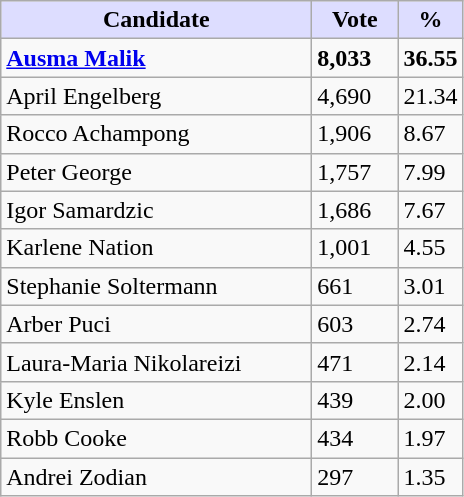<table class="wikitable">
<tr>
<th style="background:#ddf; width:200px;">Candidate</th>
<th style="background:#ddf; width:50px;">Vote</th>
<th style="background:#ddf; width:30px;">%</th>
</tr>
<tr>
<td><strong><a href='#'>Ausma Malik</a></strong></td>
<td><strong>8,033</strong></td>
<td><strong>36.55</strong></td>
</tr>
<tr>
<td>April Engelberg</td>
<td>4,690</td>
<td>21.34</td>
</tr>
<tr>
<td>Rocco Achampong</td>
<td>1,906</td>
<td>8.67</td>
</tr>
<tr>
<td>Peter George</td>
<td>1,757</td>
<td>7.99</td>
</tr>
<tr>
<td>Igor Samardzic</td>
<td>1,686</td>
<td>7.67</td>
</tr>
<tr>
<td>Karlene Nation</td>
<td>1,001</td>
<td>4.55</td>
</tr>
<tr>
<td>Stephanie Soltermann</td>
<td>661</td>
<td>3.01</td>
</tr>
<tr>
<td>Arber Puci</td>
<td>603</td>
<td>2.74</td>
</tr>
<tr>
<td>Laura-Maria Nikolareizi</td>
<td>471</td>
<td>2.14</td>
</tr>
<tr>
<td>Kyle Enslen</td>
<td>439</td>
<td>2.00</td>
</tr>
<tr>
<td>Robb Cooke</td>
<td>434</td>
<td>1.97</td>
</tr>
<tr>
<td>Andrei Zodian</td>
<td>297</td>
<td>1.35</td>
</tr>
</table>
